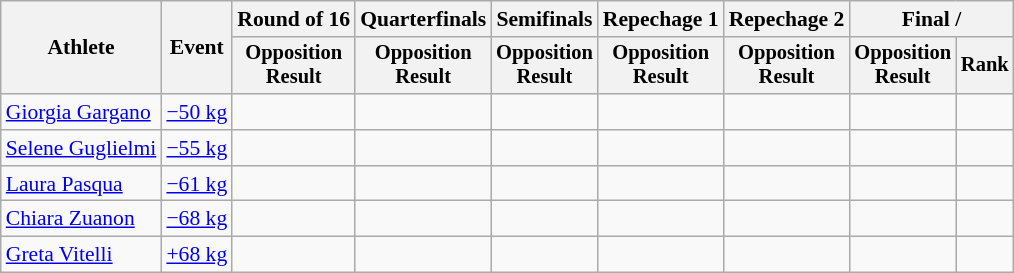<table class="wikitable" style="font-size:90%">
<tr>
<th rowspan="2">Athlete</th>
<th rowspan="2">Event</th>
<th>Round of 16</th>
<th>Quarterfinals</th>
<th>Semifinals</th>
<th>Repechage 1</th>
<th>Repechage 2</th>
<th colspan=2>Final / </th>
</tr>
<tr style="font-size:95%">
<th>Opposition<br>Result</th>
<th>Opposition<br>Result</th>
<th>Opposition<br>Result</th>
<th>Opposition<br>Result</th>
<th>Opposition<br>Result</th>
<th>Opposition<br>Result</th>
<th>Rank</th>
</tr>
<tr align=center>
<td align=left><a href='#'>Giorgia Gargano</a></td>
<td align=left><a href='#'>−50 kg</a></td>
<td></td>
<td></td>
<td></td>
<td></td>
<td></td>
<td></td>
<td></td>
</tr>
<tr align=center>
<td align=left><a href='#'>Selene Guglielmi</a></td>
<td align=left><a href='#'>−55 kg</a></td>
<td></td>
<td></td>
<td></td>
<td></td>
<td></td>
<td></td>
<td></td>
</tr>
<tr align=center>
<td align=left><a href='#'>Laura Pasqua</a></td>
<td align=left><a href='#'>−61 kg</a></td>
<td></td>
<td></td>
<td></td>
<td></td>
<td></td>
<td></td>
<td></td>
</tr>
<tr align=center>
<td align=left><a href='#'>Chiara Zuanon</a></td>
<td align=left><a href='#'>−68 kg</a></td>
<td></td>
<td></td>
<td></td>
<td></td>
<td></td>
<td></td>
<td></td>
</tr>
<tr align=center>
<td align=left><a href='#'>Greta Vitelli</a></td>
<td align=left><a href='#'>+68 kg</a></td>
<td></td>
<td></td>
<td></td>
<td></td>
<td></td>
<td></td>
<td></td>
</tr>
</table>
